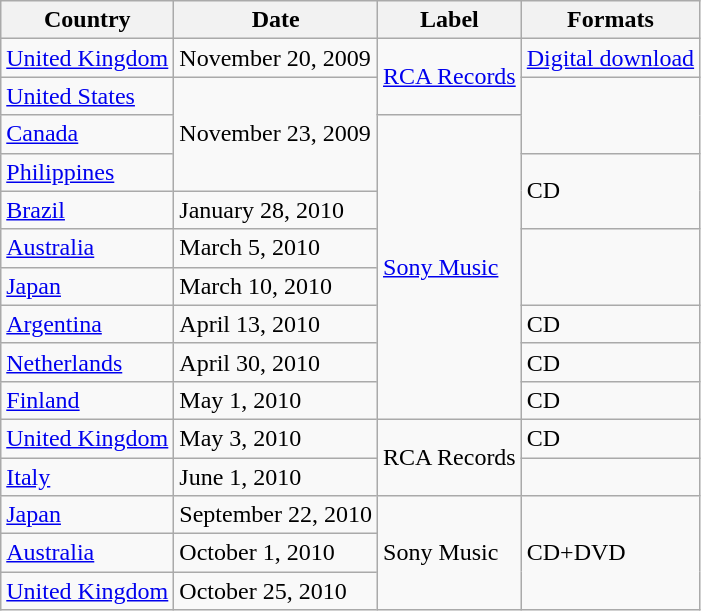<table class="wikitable">
<tr>
<th>Country</th>
<th>Date</th>
<th>Label</th>
<th>Formats</th>
</tr>
<tr>
<td><a href='#'>United Kingdom</a></td>
<td>November 20, 2009</td>
<td rowspan="2"><a href='#'>RCA Records</a></td>
<td><a href='#'>Digital download</a></td>
</tr>
<tr>
<td><a href='#'>United States</a></td>
<td rowspan="3">November 23, 2009</td>
<td rowspan="2"></td>
</tr>
<tr>
<td><a href='#'>Canada</a></td>
<td rowspan="8"><a href='#'>Sony Music</a></td>
</tr>
<tr>
<td><a href='#'>Philippines</a></td>
<td rowspan="2">CD</td>
</tr>
<tr>
<td><a href='#'>Brazil</a></td>
<td>January 28, 2010</td>
</tr>
<tr>
<td><a href='#'>Australia</a></td>
<td>March 5, 2010</td>
<td rowspan="2"></td>
</tr>
<tr>
<td><a href='#'>Japan</a></td>
<td>March 10, 2010</td>
</tr>
<tr>
<td><a href='#'>Argentina</a></td>
<td>April 13, 2010</td>
<td>CD</td>
</tr>
<tr>
<td><a href='#'>Netherlands</a></td>
<td>April 30, 2010</td>
<td>CD</td>
</tr>
<tr>
<td><a href='#'>Finland</a></td>
<td>May 1, 2010</td>
<td>CD</td>
</tr>
<tr>
<td><a href='#'>United Kingdom</a></td>
<td>May 3, 2010</td>
<td rowspan="2">RCA Records</td>
<td>CD</td>
</tr>
<tr>
<td><a href='#'>Italy</a></td>
<td>June 1, 2010</td>
<td></td>
</tr>
<tr>
<td><a href='#'>Japan</a></td>
<td>September 22, 2010</td>
<td rowspan="3">Sony Music</td>
<td rowspan="3">CD+DVD</td>
</tr>
<tr>
<td><a href='#'>Australia</a></td>
<td>October 1, 2010</td>
</tr>
<tr>
<td><a href='#'>United Kingdom</a></td>
<td>October 25, 2010</td>
</tr>
</table>
